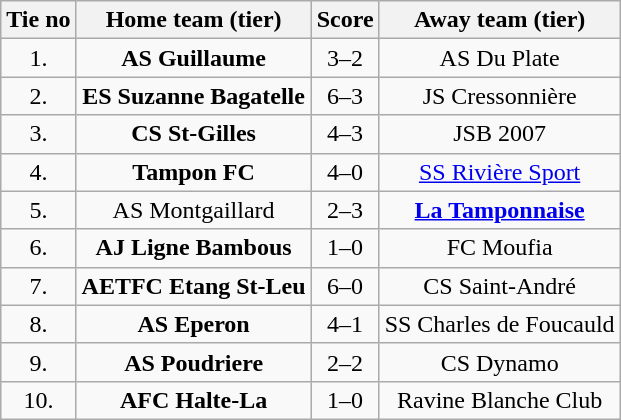<table class="wikitable" style="text-align: center">
<tr>
<th>Tie no</th>
<th>Home team (tier)</th>
<th>Score</th>
<th>Away team (tier)</th>
</tr>
<tr>
<td>1.</td>
<td> <strong>AS Guillaume</strong></td>
<td>3–2</td>
<td>AS Du Plate </td>
</tr>
<tr>
<td>2.</td>
<td> <strong>ES Suzanne Bagatelle</strong></td>
<td>6–3</td>
<td>JS Cressonnière </td>
</tr>
<tr>
<td>3.</td>
<td> <strong>CS St-Gilles</strong></td>
<td>4–3</td>
<td>JSB 2007 </td>
</tr>
<tr>
<td>4.</td>
<td> <strong>Tampon FC</strong></td>
<td>4–0</td>
<td><a href='#'>SS Rivière Sport</a> </td>
</tr>
<tr>
<td>5.</td>
<td> AS Montgaillard</td>
<td>2–3</td>
<td><strong><a href='#'>La Tamponnaise</a></strong> </td>
</tr>
<tr>
<td>6.</td>
<td> <strong>AJ Ligne Bambous</strong></td>
<td>1–0</td>
<td>FC Moufia </td>
</tr>
<tr>
<td>7.</td>
<td> <strong>AETFC Etang St-Leu</strong></td>
<td>6–0</td>
<td>CS Saint-André </td>
</tr>
<tr>
<td>8.</td>
<td> <strong>AS Eperon</strong></td>
<td>4–1</td>
<td>SS Charles de Foucauld </td>
</tr>
<tr>
<td>9.</td>
<td> <strong>AS Poudriere</strong></td>
<td>2–2 </td>
<td>CS Dynamo </td>
</tr>
<tr>
<td>10.</td>
<td> <strong>AFC Halte-La</strong></td>
<td>1–0</td>
<td>Ravine Blanche Club </td>
</tr>
</table>
